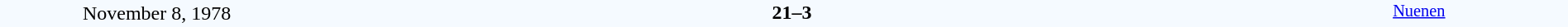<table style="width: 100%; background:#F5FAFF;" cellspacing="0">
<tr>
<td align=center rowspan=3 width=20%>November 8, 1978<br></td>
</tr>
<tr>
<td width=24% align=right></td>
<td align=center width=13%><strong>21–3</strong></td>
<td width=24%></td>
<td style=font-size:85% rowspan=3 valign=top align=center><a href='#'>Nuenen</a></td>
</tr>
<tr style=font-size:85%>
<td align=right></td>
<td align=center></td>
<td></td>
</tr>
</table>
